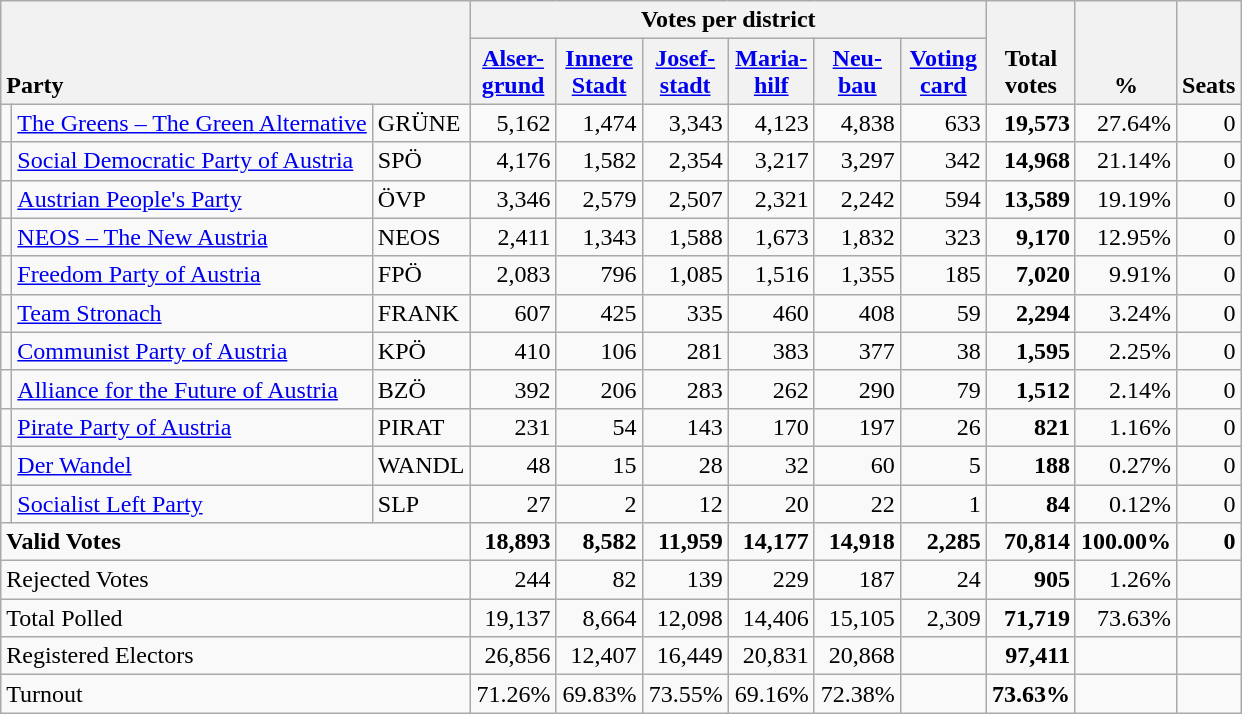<table class="wikitable" border="1" style="text-align:right;">
<tr>
<th style="text-align:left;" valign=bottom rowspan=2 colspan=3>Party</th>
<th colspan=6>Votes per district</th>
<th align=center valign=bottom rowspan=2 width="50">Total<br>votes</th>
<th align=center valign=bottom rowspan=2 width="50">%</th>
<th align=center valign=bottom rowspan=2>Seats</th>
</tr>
<tr>
<th align=center valign=bottom width="50"><a href='#'>Alser-<br>grund</a></th>
<th align=center valign=bottom width="50"><a href='#'>Innere<br>Stadt</a></th>
<th align=center valign=bottom width="50"><a href='#'>Josef-<br>stadt</a></th>
<th align=center valign=bottom width="50"><a href='#'>Maria-<br>hilf</a></th>
<th align=center valign=bottom width="50"><a href='#'>Neu-<br>bau</a></th>
<th align=center valign=bottom width="50"><a href='#'>Voting<br>card</a></th>
</tr>
<tr>
<td></td>
<td align=left style="white-space: nowrap;"><a href='#'>The Greens – The Green Alternative</a></td>
<td align=left>GRÜNE</td>
<td>5,162</td>
<td>1,474</td>
<td>3,343</td>
<td>4,123</td>
<td>4,838</td>
<td>633</td>
<td><strong>19,573</strong></td>
<td>27.64%</td>
<td>0</td>
</tr>
<tr>
<td></td>
<td align=left><a href='#'>Social Democratic Party of Austria</a></td>
<td align=left>SPÖ</td>
<td>4,176</td>
<td>1,582</td>
<td>2,354</td>
<td>3,217</td>
<td>3,297</td>
<td>342</td>
<td><strong>14,968</strong></td>
<td>21.14%</td>
<td>0</td>
</tr>
<tr>
<td></td>
<td align=left><a href='#'>Austrian People's Party</a></td>
<td align=left>ÖVP</td>
<td>3,346</td>
<td>2,579</td>
<td>2,507</td>
<td>2,321</td>
<td>2,242</td>
<td>594</td>
<td><strong>13,589</strong></td>
<td>19.19%</td>
<td>0</td>
</tr>
<tr>
<td></td>
<td align=left><a href='#'>NEOS – The New Austria</a></td>
<td align=left>NEOS</td>
<td>2,411</td>
<td>1,343</td>
<td>1,588</td>
<td>1,673</td>
<td>1,832</td>
<td>323</td>
<td><strong>9,170</strong></td>
<td>12.95%</td>
<td>0</td>
</tr>
<tr>
<td></td>
<td align=left><a href='#'>Freedom Party of Austria</a></td>
<td align=left>FPÖ</td>
<td>2,083</td>
<td>796</td>
<td>1,085</td>
<td>1,516</td>
<td>1,355</td>
<td>185</td>
<td><strong>7,020</strong></td>
<td>9.91%</td>
<td>0</td>
</tr>
<tr>
<td></td>
<td align=left><a href='#'>Team Stronach</a></td>
<td align=left>FRANK</td>
<td>607</td>
<td>425</td>
<td>335</td>
<td>460</td>
<td>408</td>
<td>59</td>
<td><strong>2,294</strong></td>
<td>3.24%</td>
<td>0</td>
</tr>
<tr>
<td></td>
<td align=left><a href='#'>Communist Party of Austria</a></td>
<td align=left>KPÖ</td>
<td>410</td>
<td>106</td>
<td>281</td>
<td>383</td>
<td>377</td>
<td>38</td>
<td><strong>1,595</strong></td>
<td>2.25%</td>
<td>0</td>
</tr>
<tr>
<td></td>
<td align=left><a href='#'>Alliance for the Future of Austria</a></td>
<td align=left>BZÖ</td>
<td>392</td>
<td>206</td>
<td>283</td>
<td>262</td>
<td>290</td>
<td>79</td>
<td><strong>1,512</strong></td>
<td>2.14%</td>
<td>0</td>
</tr>
<tr>
<td></td>
<td align=left><a href='#'>Pirate Party of Austria</a></td>
<td align=left>PIRAT</td>
<td>231</td>
<td>54</td>
<td>143</td>
<td>170</td>
<td>197</td>
<td>26</td>
<td><strong>821</strong></td>
<td>1.16%</td>
<td>0</td>
</tr>
<tr>
<td></td>
<td align=left><a href='#'>Der Wandel</a></td>
<td align=left>WANDL</td>
<td>48</td>
<td>15</td>
<td>28</td>
<td>32</td>
<td>60</td>
<td>5</td>
<td><strong>188</strong></td>
<td>0.27%</td>
<td>0</td>
</tr>
<tr>
<td></td>
<td align=left><a href='#'>Socialist Left Party</a></td>
<td align=left>SLP</td>
<td>27</td>
<td>2</td>
<td>12</td>
<td>20</td>
<td>22</td>
<td>1</td>
<td><strong>84</strong></td>
<td>0.12%</td>
<td>0</td>
</tr>
<tr style="font-weight:bold">
<td align=left colspan=3>Valid Votes</td>
<td>18,893</td>
<td>8,582</td>
<td>11,959</td>
<td>14,177</td>
<td>14,918</td>
<td>2,285</td>
<td>70,814</td>
<td>100.00%</td>
<td>0</td>
</tr>
<tr>
<td align=left colspan=3>Rejected Votes</td>
<td>244</td>
<td>82</td>
<td>139</td>
<td>229</td>
<td>187</td>
<td>24</td>
<td><strong>905</strong></td>
<td>1.26%</td>
<td></td>
</tr>
<tr>
<td align=left colspan=3>Total Polled</td>
<td>19,137</td>
<td>8,664</td>
<td>12,098</td>
<td>14,406</td>
<td>15,105</td>
<td>2,309</td>
<td><strong>71,719</strong></td>
<td>73.63%</td>
<td></td>
</tr>
<tr>
<td align=left colspan=3>Registered Electors</td>
<td>26,856</td>
<td>12,407</td>
<td>16,449</td>
<td>20,831</td>
<td>20,868</td>
<td></td>
<td><strong>97,411</strong></td>
<td></td>
<td></td>
</tr>
<tr>
<td align=left colspan=3>Turnout</td>
<td>71.26%</td>
<td>69.83%</td>
<td>73.55%</td>
<td>69.16%</td>
<td>72.38%</td>
<td></td>
<td><strong>73.63%</strong></td>
<td></td>
<td></td>
</tr>
</table>
